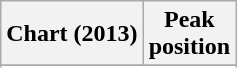<table class="wikitable sortable">
<tr>
<th scope="col">Chart (2013)</th>
<th scope="col">Peak<br>position</th>
</tr>
<tr>
</tr>
<tr>
</tr>
</table>
